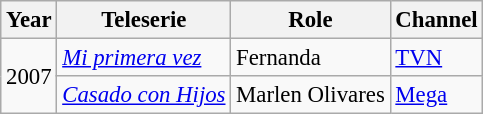<table class="wikitable" style="font-size: 95%;">
<tr>
<th>Year</th>
<th>Teleserie</th>
<th>Role</th>
<th>Channel</th>
</tr>
<tr>
<td rowspan="2">2007</td>
<td><em><a href='#'>Mi primera vez</a></em></td>
<td>Fernanda</td>
<td><a href='#'>TVN</a></td>
</tr>
<tr>
<td><em><a href='#'>Casado con Hijos</a></em></td>
<td>Marlen Olivares</td>
<td><a href='#'>Mega</a></td>
</tr>
</table>
